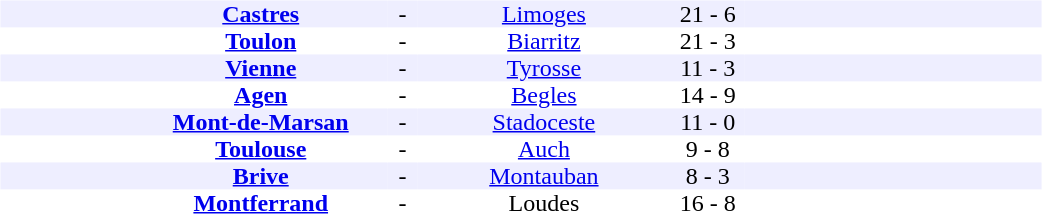<table table width=700>
<tr>
<td width=700 valign=top><br><table border=0 cellspacing=0 cellpadding=0 style=font-size: 100%; border-collapse: collapse; width=100%>
<tr align=center bgcolor=#EEEEFF>
<td width=90></td>
<td width=170><strong><a href='#'>Castres</a></strong></td>
<td width=20>-</td>
<td width=170><a href='#'>Limoges</a></td>
<td width=50>21 - 6</td>
<td width=200></td>
</tr>
<tr align=center bgcolor=#FFFFFF>
<td width=90></td>
<td width=170><strong><a href='#'>Toulon</a></strong></td>
<td width=20>-</td>
<td width=170><a href='#'>Biarritz</a></td>
<td width=50>21 - 3</td>
<td width=200></td>
</tr>
<tr align=center bgcolor=#EEEEFF>
<td width=90></td>
<td width=170><strong><a href='#'>Vienne</a></strong></td>
<td width=20>-</td>
<td width=170><a href='#'>Tyrosse</a></td>
<td width=50>11 - 3</td>
<td width=200></td>
</tr>
<tr align=center bgcolor=#FFFFFF>
<td width=90></td>
<td width=170><strong><a href='#'>Agen</a></strong></td>
<td width=20>-</td>
<td width=170><a href='#'>Begles</a></td>
<td width=50>14 - 9</td>
<td width=200></td>
</tr>
<tr align=center bgcolor=#EEEEFF>
<td width=90></td>
<td width=170><strong><a href='#'>Mont-de-Marsan</a></strong></td>
<td width=20>-</td>
<td width=170><a href='#'>Stadoceste</a></td>
<td width=50>11 - 0</td>
<td width=200></td>
</tr>
<tr align=center bgcolor=#FFFFFF>
<td width=90></td>
<td width=170><strong><a href='#'>Toulouse</a></strong></td>
<td width=20>-</td>
<td width=170><a href='#'>Auch</a></td>
<td width=50>9 - 8</td>
<td width=200></td>
</tr>
<tr align=center bgcolor=#EEEEFF>
<td width=90></td>
<td width=170><strong><a href='#'>Brive</a></strong></td>
<td width=20>-</td>
<td width=170><a href='#'>Montauban</a></td>
<td width=50>8 - 3</td>
<td width=200></td>
</tr>
<tr align=center bgcolor=#FFFFFF>
<td width=90></td>
<td width=170><strong><a href='#'>Montferrand</a></strong></td>
<td width=20>-</td>
<td width=170>Loudes</td>
<td width=50>16 - 8</td>
<td width=200></td>
</tr>
</table>
</td>
</tr>
</table>
